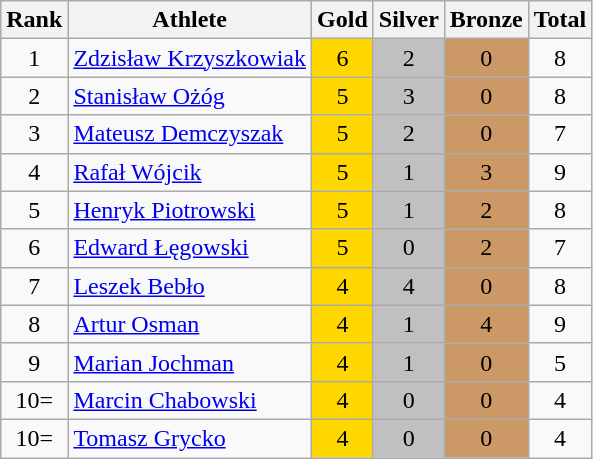<table class="wikitable sortable" style="text-align: center;">
<tr>
<th>Rank</th>
<th>Athlete</th>
<th bgcolor="gold">Gold</th>
<th bgcolor="silver">Silver</th>
<th bgcolor="CC9966">Bronze</th>
<th>Total</th>
</tr>
<tr>
<td>1</td>
<td align="left"><a href='#'>Zdzisław Krzyszkowiak</a></td>
<td bgcolor="gold">6</td>
<td bgcolor="silver">2</td>
<td bgcolor="cc9966">0</td>
<td>8</td>
</tr>
<tr>
<td>2</td>
<td align="left"><a href='#'>Stanisław Ożóg</a></td>
<td bgcolor="gold">5</td>
<td bgcolor="silver">3</td>
<td bgcolor="cc9966">0</td>
<td>8</td>
</tr>
<tr>
<td>3</td>
<td align="left"><a href='#'>Mateusz Demczyszak</a></td>
<td bgcolor="gold">5</td>
<td bgcolor="silver">2</td>
<td bgcolor="cc9966">0</td>
<td>7</td>
</tr>
<tr>
<td>4</td>
<td align="left"><a href='#'>Rafał Wójcik</a></td>
<td bgcolor="gold">5</td>
<td bgcolor="silver">1</td>
<td bgcolor="cc9966">3</td>
<td>9</td>
</tr>
<tr>
<td>5</td>
<td align="left"><a href='#'>Henryk Piotrowski</a></td>
<td bgcolor="gold">5</td>
<td bgcolor="silver">1</td>
<td bgcolor="cc9966">2</td>
<td>8</td>
</tr>
<tr>
<td>6</td>
<td align="left"><a href='#'>Edward Łęgowski</a></td>
<td bgcolor="gold">5</td>
<td bgcolor="silver">0</td>
<td bgcolor="cc9966">2</td>
<td>7</td>
</tr>
<tr>
<td>7</td>
<td align="left"><a href='#'>Leszek Bebło</a></td>
<td bgcolor="gold">4</td>
<td bgcolor="silver">4</td>
<td bgcolor="cc9966">0</td>
<td>8</td>
</tr>
<tr>
<td>8</td>
<td align="left"><a href='#'>Artur Osman</a></td>
<td bgcolor="gold">4</td>
<td bgcolor="silver">1</td>
<td bgcolor="cc9966">4</td>
<td>9</td>
</tr>
<tr>
<td>9</td>
<td align="left"><a href='#'>Marian Jochman</a></td>
<td bgcolor="gold">4</td>
<td bgcolor="silver">1</td>
<td bgcolor="cc9966">0</td>
<td>5</td>
</tr>
<tr>
<td>10=</td>
<td align="left"><a href='#'>Marcin Chabowski</a></td>
<td bgcolor="gold">4</td>
<td bgcolor="silver">0</td>
<td bgcolor="cc9966">0</td>
<td>4</td>
</tr>
<tr>
<td>10=</td>
<td align="left"><a href='#'>Tomasz Grycko</a></td>
<td bgcolor="gold">4</td>
<td bgcolor="silver">0</td>
<td bgcolor="cc9966">0</td>
<td>4</td>
</tr>
</table>
